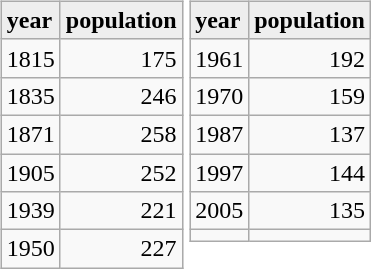<table border="0">
<tr>
<td valign="top"><br><table class="wikitable" style="margin:0em;">
<tr style="background:#EEEEEE">
<td><strong>year</strong></td>
<td><strong>population</strong></td>
</tr>
<tr>
<td>1815</td>
<td align="right">175</td>
</tr>
<tr>
<td>1835</td>
<td align="right">246</td>
</tr>
<tr>
<td>1871</td>
<td align="right">258</td>
</tr>
<tr>
<td>1905</td>
<td align="right">252</td>
</tr>
<tr>
<td>1939</td>
<td align="right">221</td>
</tr>
<tr>
<td>1950</td>
<td align="right">227</td>
</tr>
</table>
</td>
<td valign="top"><br><table class="wikitable" style="margin:0em;">
<tr style="background:#EEEEEE">
<td><strong>year</strong></td>
<td><strong>population</strong></td>
</tr>
<tr>
<td>1961</td>
<td align="right">192</td>
</tr>
<tr>
<td>1970</td>
<td align="right">159</td>
</tr>
<tr>
<td>1987</td>
<td align="right">137</td>
</tr>
<tr>
<td>1997</td>
<td align="right">144</td>
</tr>
<tr>
<td>2005</td>
<td align="right">135</td>
</tr>
<tr>
<td></td>
<td align="right"></td>
</tr>
</table>
</td>
</tr>
</table>
